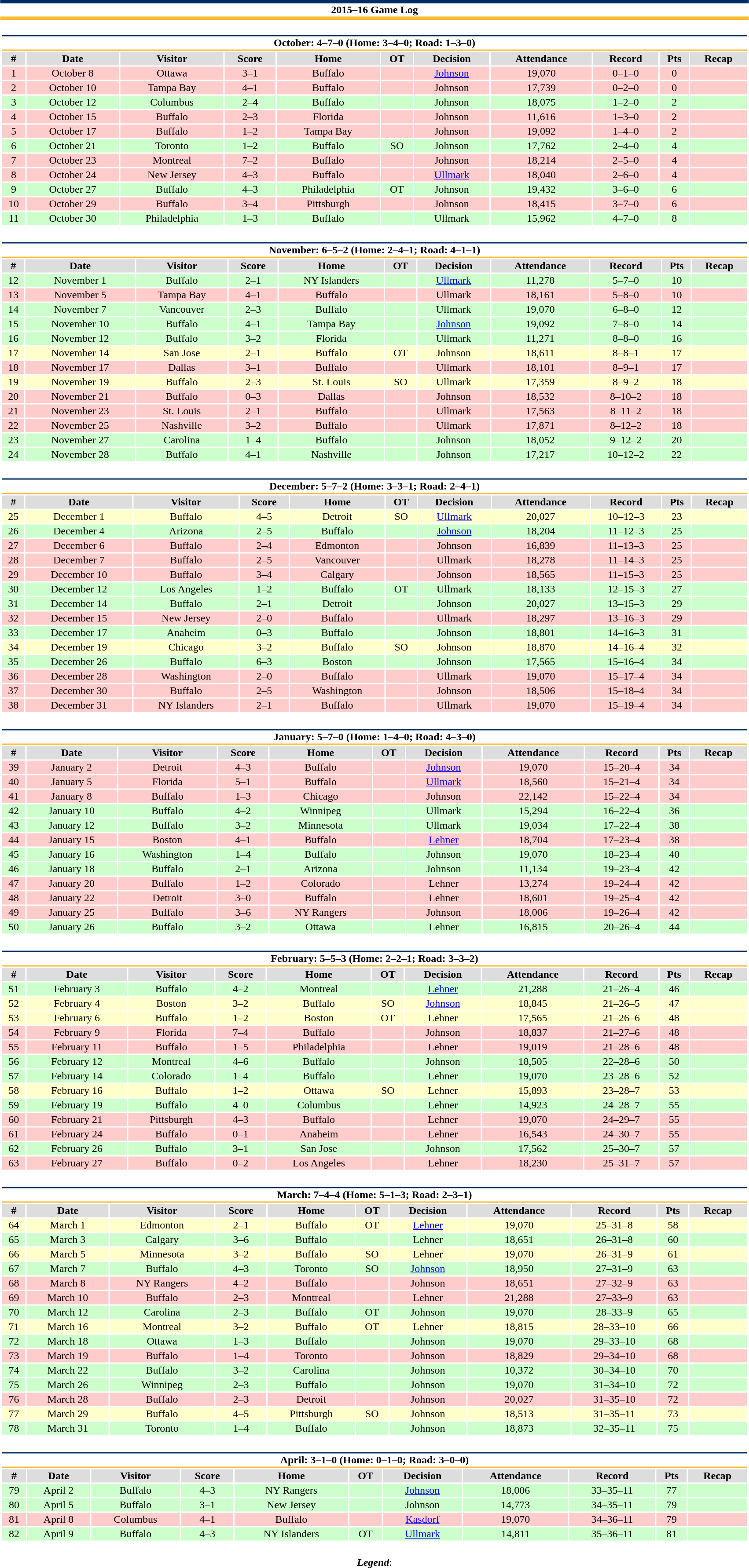<table class="toccolours" style="width:90%; clear:both; margin:1.5em auto; text-align:center;">
<tr>
<th colspan="11" style="background:#fff; border-top:#002D62 5px solid; border-bottom:#FDB930 5px solid;">2015–16 Game Log</th>
</tr>
<tr>
<td colspan=11><br><table class="toccolours collapsible collapsed" style="width:100%;">
<tr>
<th colspan="11" style="background:#fff; border-top:#002D62 2px solid; border-bottom:#FDB930 2px solid;">October: 4–7–0 (Home: 3–4–0; Road: 1–3–0)</th>
</tr>
<tr style="background:#ddd;">
<th>#</th>
<th>Date</th>
<th>Visitor</th>
<th>Score</th>
<th>Home</th>
<th>OT</th>
<th>Decision</th>
<th>Attendance</th>
<th>Record</th>
<th>Pts</th>
<th>Recap</th>
</tr>
<tr style="text-align:center; background:#fcc;">
<td>1</td>
<td>October 8</td>
<td>Ottawa</td>
<td>3–1</td>
<td>Buffalo</td>
<td></td>
<td><a href='#'>Johnson</a></td>
<td>19,070</td>
<td>0–1–0</td>
<td>0</td>
<td></td>
</tr>
<tr style="text-align:center; background:#fcc;">
<td>2</td>
<td>October 10</td>
<td>Tampa Bay</td>
<td>4–1</td>
<td>Buffalo</td>
<td></td>
<td>Johnson</td>
<td>17,739</td>
<td>0–2–0</td>
<td>0</td>
<td></td>
</tr>
<tr style="text-align:center; background:#cfc;">
<td>3</td>
<td>October 12</td>
<td>Columbus</td>
<td>2–4</td>
<td>Buffalo</td>
<td></td>
<td>Johnson</td>
<td>18,075</td>
<td>1–2–0</td>
<td>2</td>
<td></td>
</tr>
<tr style="text-align:center; background:#fcc;">
<td>4</td>
<td>October 15</td>
<td>Buffalo</td>
<td>2–3</td>
<td>Florida</td>
<td></td>
<td>Johnson</td>
<td>11,616</td>
<td>1–3–0</td>
<td>2</td>
<td></td>
</tr>
<tr style="text-align:center; background:#fcc;">
<td>5</td>
<td>October 17</td>
<td>Buffalo</td>
<td>1–2</td>
<td>Tampa Bay</td>
<td></td>
<td>Johnson</td>
<td>19,092</td>
<td>1–4–0</td>
<td>2</td>
<td></td>
</tr>
<tr style="text-align:center; background:#cfc;">
<td>6</td>
<td>October 21</td>
<td>Toronto</td>
<td>1–2</td>
<td>Buffalo</td>
<td>SO</td>
<td>Johnson</td>
<td>17,762</td>
<td>2–4–0</td>
<td>4</td>
<td></td>
</tr>
<tr style="text-align:center; background:#fcc;">
<td>7</td>
<td>October 23</td>
<td>Montreal</td>
<td>7–2</td>
<td>Buffalo</td>
<td></td>
<td>Johnson</td>
<td>18,214</td>
<td>2–5–0</td>
<td>4</td>
<td></td>
</tr>
<tr style="text-align:center; background:#fcc;">
<td>8</td>
<td>October 24</td>
<td>New Jersey</td>
<td>4–3</td>
<td>Buffalo</td>
<td></td>
<td><a href='#'>Ullmark</a></td>
<td>18,040</td>
<td>2–6–0</td>
<td>4</td>
<td></td>
</tr>
<tr style="text-align:center; background:#cfc;">
<td>9</td>
<td>October 27</td>
<td>Buffalo</td>
<td>4–3</td>
<td>Philadelphia</td>
<td>OT</td>
<td>Johnson</td>
<td>19,432</td>
<td>3–6–0</td>
<td>6</td>
<td></td>
</tr>
<tr style="text-align:center; background:#fcc;">
<td>10</td>
<td>October 29</td>
<td>Buffalo</td>
<td>3–4</td>
<td>Pittsburgh</td>
<td></td>
<td>Johnson</td>
<td>18,415</td>
<td>3–7–0</td>
<td>6</td>
<td></td>
</tr>
<tr style="text-align:center; background:#cfc;">
<td>11</td>
<td>October 30</td>
<td>Philadelphia</td>
<td>1–3</td>
<td>Buffalo</td>
<td></td>
<td>Ullmark</td>
<td>15,962</td>
<td>4–7–0</td>
<td>8</td>
<td></td>
</tr>
</table>
</td>
</tr>
<tr>
<td colspan=11><br><table class="toccolours collapsible collapsed" style="width:100%;">
<tr>
<th colspan="11" style="background:#fff; border-top:#002D62 2px solid; border-bottom:#FDB930 2px solid;">November: 6–5–2 (Home: 2–4–1; Road: 4–1–1)</th>
</tr>
<tr style="background:#ddd;">
<th>#</th>
<th>Date</th>
<th>Visitor</th>
<th>Score</th>
<th>Home</th>
<th>OT</th>
<th>Decision</th>
<th>Attendance</th>
<th>Record</th>
<th>Pts</th>
<th>Recap</th>
</tr>
<tr style="text-align:center; background:#cfc;">
<td>12</td>
<td>November 1</td>
<td>Buffalo</td>
<td>2–1</td>
<td>NY Islanders</td>
<td></td>
<td><a href='#'>Ullmark</a></td>
<td>11,278</td>
<td>5–7–0</td>
<td>10</td>
<td></td>
</tr>
<tr style="text-align:center; background:#fcc;">
<td>13</td>
<td>November 5</td>
<td>Tampa Bay</td>
<td>4–1</td>
<td>Buffalo</td>
<td></td>
<td>Ullmark</td>
<td>18,161</td>
<td>5–8–0</td>
<td>10</td>
<td></td>
</tr>
<tr style="text-align:center; background:#cfc;">
<td>14</td>
<td>November 7</td>
<td>Vancouver</td>
<td>2–3</td>
<td>Buffalo</td>
<td></td>
<td>Ullmark</td>
<td>19,070</td>
<td>6–8–0</td>
<td>12</td>
<td></td>
</tr>
<tr style="text-align:center; background:#cfc;">
<td>15</td>
<td>November 10</td>
<td>Buffalo</td>
<td>4–1</td>
<td>Tampa Bay</td>
<td></td>
<td><a href='#'>Johnson</a></td>
<td>19,092</td>
<td>7–8–0</td>
<td>14</td>
<td></td>
</tr>
<tr style="text-align:center; background:#cfc;">
<td>16</td>
<td>November 12</td>
<td>Buffalo</td>
<td>3–2</td>
<td>Florida</td>
<td></td>
<td>Ullmark</td>
<td>11,271</td>
<td>8–8–0</td>
<td>16</td>
<td></td>
</tr>
<tr style="text-align:center; background:#ffc;">
<td>17</td>
<td>November 14</td>
<td>San Jose</td>
<td>2–1</td>
<td>Buffalo</td>
<td>OT</td>
<td>Johnson</td>
<td>18,611</td>
<td>8–8–1</td>
<td>17</td>
<td></td>
</tr>
<tr style="text-align:center; background:#fcc;">
<td>18</td>
<td>November 17</td>
<td>Dallas</td>
<td>3–1</td>
<td>Buffalo</td>
<td></td>
<td>Ullmark</td>
<td>18,101</td>
<td>8–9–1</td>
<td>17</td>
<td></td>
</tr>
<tr style="text-align:center; background:#ffc;">
<td>19</td>
<td>November 19</td>
<td>Buffalo</td>
<td>2–3</td>
<td>St. Louis</td>
<td>SO</td>
<td>Ullmark</td>
<td>17,359</td>
<td>8–9–2</td>
<td>18</td>
<td></td>
</tr>
<tr style="text-align:center; background:#fcc;">
<td>20</td>
<td>November 21</td>
<td>Buffalo</td>
<td>0–3</td>
<td>Dallas</td>
<td></td>
<td>Johnson</td>
<td>18,532</td>
<td>8–10–2</td>
<td>18</td>
<td></td>
</tr>
<tr style="text-align:center; background:#fcc;">
<td>21</td>
<td>November 23</td>
<td>St. Louis</td>
<td>2–1</td>
<td>Buffalo</td>
<td></td>
<td>Ullmark</td>
<td>17,563</td>
<td>8–11–2</td>
<td>18</td>
<td></td>
</tr>
<tr style="text-align:center; background:#fcc;">
<td>22</td>
<td>November 25</td>
<td>Nashville</td>
<td>3–2</td>
<td>Buffalo</td>
<td></td>
<td>Ullmark</td>
<td>17,871</td>
<td>8–12–2</td>
<td>18</td>
<td></td>
</tr>
<tr style="text-align:center; background:#cfc;">
<td>23</td>
<td>November 27</td>
<td>Carolina</td>
<td>1–4</td>
<td>Buffalo</td>
<td></td>
<td>Johnson</td>
<td>18,052</td>
<td>9–12–2</td>
<td>20</td>
<td></td>
</tr>
<tr style="text-align:center; background:#cfc;">
<td>24</td>
<td>November 28</td>
<td>Buffalo</td>
<td>4–1</td>
<td>Nashville</td>
<td></td>
<td>Johnson</td>
<td>17,217</td>
<td>10–12–2</td>
<td>22</td>
<td></td>
</tr>
</table>
</td>
</tr>
<tr>
<td colspan=11><br><table class="toccolours collapsible collapsed" style="width:100%;">
<tr>
<th colspan="11" style="background:#fff; border-top:#002D62 2px solid; border-bottom:#FDB930 2px solid;">December: 5–7–2 (Home: 3–3–1; Road: 2–4–1)</th>
</tr>
<tr style="background:#ddd;">
<th>#</th>
<th>Date</th>
<th>Visitor</th>
<th>Score</th>
<th>Home</th>
<th>OT</th>
<th>Decision</th>
<th>Attendance</th>
<th>Record</th>
<th>Pts</th>
<th>Recap</th>
</tr>
<tr style="text-align:center; background:#ffc;">
<td>25</td>
<td>December 1</td>
<td>Buffalo</td>
<td>4–5</td>
<td>Detroit</td>
<td>SO</td>
<td><a href='#'>Ullmark</a></td>
<td>20,027</td>
<td>10–12–3</td>
<td>23</td>
<td></td>
</tr>
<tr style="text-align:center; background:#cfc;">
<td>26</td>
<td>December 4</td>
<td>Arizona</td>
<td>2–5</td>
<td>Buffalo</td>
<td></td>
<td><a href='#'>Johnson</a></td>
<td>18,204</td>
<td>11–12–3</td>
<td>25</td>
<td></td>
</tr>
<tr style="text-align:center; background:#fcc;">
<td>27</td>
<td>December 6</td>
<td>Buffalo</td>
<td>2–4</td>
<td>Edmonton</td>
<td></td>
<td>Johnson</td>
<td>16,839</td>
<td>11–13–3</td>
<td>25</td>
<td></td>
</tr>
<tr style="text-align:center; background:#fcc;">
<td>28</td>
<td>December 7</td>
<td>Buffalo</td>
<td>2–5</td>
<td>Vancouver</td>
<td></td>
<td>Ullmark</td>
<td>18,278</td>
<td>11–14–3</td>
<td>25</td>
<td></td>
</tr>
<tr style="text-align:center; background:#fcc;">
<td>29</td>
<td>December 10</td>
<td>Buffalo</td>
<td>3–4</td>
<td>Calgary</td>
<td></td>
<td>Johnson</td>
<td>18,565</td>
<td>11–15–3</td>
<td>25</td>
<td></td>
</tr>
<tr style="text-align:center; background:#cfc;">
<td>30</td>
<td>December 12</td>
<td>Los Angeles</td>
<td>1–2</td>
<td>Buffalo</td>
<td>OT</td>
<td>Ullmark</td>
<td>18,133</td>
<td>12–15–3</td>
<td>27</td>
<td></td>
</tr>
<tr style="text-align:center; background:#cfc;">
<td>31</td>
<td>December 14</td>
<td>Buffalo</td>
<td>2–1</td>
<td>Detroit</td>
<td></td>
<td>Johnson</td>
<td>20,027</td>
<td>13–15–3</td>
<td>29</td>
<td></td>
</tr>
<tr style="text-align:center; background:#fcc;">
<td>32</td>
<td>December 15</td>
<td>New Jersey</td>
<td>2–0</td>
<td>Buffalo</td>
<td></td>
<td>Ullmark</td>
<td>18,297</td>
<td>13–16–3</td>
<td>29</td>
<td></td>
</tr>
<tr style="text-align:center; background:#cfc;">
<td>33</td>
<td>December 17</td>
<td>Anaheim</td>
<td>0–3</td>
<td>Buffalo</td>
<td></td>
<td>Johnson</td>
<td>18,801</td>
<td>14–16–3</td>
<td>31</td>
<td></td>
</tr>
<tr style="text-align:center; background:#ffc;">
<td>34</td>
<td>December 19</td>
<td>Chicago</td>
<td>3–2</td>
<td>Buffalo</td>
<td>SO</td>
<td>Johnson</td>
<td>18,870</td>
<td>14–16–4</td>
<td>32</td>
<td></td>
</tr>
<tr style="text-align:center; background:#cfc;">
<td>35</td>
<td>December 26</td>
<td>Buffalo</td>
<td>6–3</td>
<td>Boston</td>
<td></td>
<td>Johnson</td>
<td>17,565</td>
<td>15–16–4</td>
<td>34</td>
<td></td>
</tr>
<tr style="text-align:center; background:#fcc;">
<td>36</td>
<td>December 28</td>
<td>Washington</td>
<td>2–0</td>
<td>Buffalo</td>
<td></td>
<td>Ullmark</td>
<td>19,070</td>
<td>15–17–4</td>
<td>34</td>
<td></td>
</tr>
<tr style="text-align:center; background:#fcc;">
<td>37</td>
<td>December 30</td>
<td>Buffalo</td>
<td>2–5</td>
<td>Washington</td>
<td></td>
<td>Johnson</td>
<td>18,506</td>
<td>15–18–4</td>
<td>34</td>
<td></td>
</tr>
<tr style="text-align:center; background:#fcc;">
<td>38</td>
<td>December 31</td>
<td>NY Islanders</td>
<td>2–1</td>
<td>Buffalo</td>
<td></td>
<td>Ullmark</td>
<td>19,070</td>
<td>15–19–4</td>
<td>34</td>
<td></td>
</tr>
</table>
</td>
</tr>
<tr>
<td colspan=11><br><table class="toccolours collapsible collapsed" style="width:100%;">
<tr>
<th colspan="11" style="background:#fff; border-top:#002D62 2px solid; border-bottom:#FDB930 2px solid;">January: 5–7–0 (Home: 1–4–0; Road: 4–3–0)</th>
</tr>
<tr style="background:#ddd;">
<th>#</th>
<th>Date</th>
<th>Visitor</th>
<th>Score</th>
<th>Home</th>
<th>OT</th>
<th>Decision</th>
<th>Attendance</th>
<th>Record</th>
<th>Pts</th>
<th>Recap</th>
</tr>
<tr style="text-align:center; background:#fcc;">
<td>39</td>
<td>January 2</td>
<td>Detroit</td>
<td>4–3</td>
<td>Buffalo</td>
<td></td>
<td><a href='#'>Johnson</a></td>
<td>19,070</td>
<td>15–20–4</td>
<td>34</td>
<td></td>
</tr>
<tr style="text-align:center; background:#fcc;">
<td>40</td>
<td>January 5</td>
<td>Florida</td>
<td>5–1</td>
<td>Buffalo</td>
<td></td>
<td><a href='#'>Ullmark</a></td>
<td>18,560</td>
<td>15–21–4</td>
<td>34</td>
<td></td>
</tr>
<tr style="text-align:center; background:#fcc;">
<td>41</td>
<td>January 8</td>
<td>Buffalo</td>
<td>1–3</td>
<td>Chicago</td>
<td></td>
<td>Johnson</td>
<td>22,142</td>
<td>15–22–4</td>
<td>34</td>
<td></td>
</tr>
<tr style="text-align:center; background:#cfc;">
<td>42</td>
<td>January 10</td>
<td>Buffalo</td>
<td>4–2</td>
<td>Winnipeg</td>
<td></td>
<td>Ullmark</td>
<td>15,294</td>
<td>16–22–4</td>
<td>36</td>
<td></td>
</tr>
<tr style="text-align:center; background:#cfc;">
<td>43</td>
<td>January 12</td>
<td>Buffalo</td>
<td>3–2</td>
<td>Minnesota</td>
<td></td>
<td>Ullmark</td>
<td>19,034</td>
<td>17–22–4</td>
<td>38</td>
<td></td>
</tr>
<tr style="text-align:center; background:#fcc;">
<td>44</td>
<td>January 15</td>
<td>Boston</td>
<td>4–1</td>
<td>Buffalo</td>
<td></td>
<td><a href='#'>Lehner</a></td>
<td>18,704</td>
<td>17–23–4</td>
<td>38</td>
<td></td>
</tr>
<tr style="text-align:center; background:#cfc;">
<td>45</td>
<td>January 16</td>
<td>Washington</td>
<td>1–4</td>
<td>Buffalo</td>
<td></td>
<td>Johnson</td>
<td>19,070</td>
<td>18–23–4</td>
<td>40</td>
<td></td>
</tr>
<tr style="text-align:center; background:#cfc;">
<td>46</td>
<td>January 18</td>
<td>Buffalo</td>
<td>2–1</td>
<td>Arizona</td>
<td></td>
<td>Johnson</td>
<td>11,134</td>
<td>19–23–4</td>
<td>42</td>
<td></td>
</tr>
<tr style="text-align:center; background:#fcc;">
<td>47</td>
<td>January 20</td>
<td>Buffalo</td>
<td>1–2</td>
<td>Colorado</td>
<td></td>
<td>Lehner</td>
<td>13,274</td>
<td>19–24–4</td>
<td>42</td>
<td></td>
</tr>
<tr style="text-align:center; background:#fcc;">
<td>48</td>
<td>January 22</td>
<td>Detroit</td>
<td>3–0</td>
<td>Buffalo</td>
<td></td>
<td>Lehner</td>
<td>18,601</td>
<td>19–25–4</td>
<td>42</td>
<td></td>
</tr>
<tr style="text-align:center; background:#fcc;">
<td>49</td>
<td>January 25</td>
<td>Buffalo</td>
<td>3–6</td>
<td>NY Rangers</td>
<td></td>
<td>Johnson</td>
<td>18,006</td>
<td>19–26–4</td>
<td>42</td>
<td></td>
</tr>
<tr style="text-align:center; background:#cfc;">
<td>50</td>
<td>January 26</td>
<td>Buffalo</td>
<td>3–2</td>
<td>Ottawa</td>
<td></td>
<td>Lehner</td>
<td>16,815</td>
<td>20–26–4</td>
<td>44</td>
<td></td>
</tr>
</table>
</td>
</tr>
<tr>
<td colspan=11><br><table class="toccolours collapsible collapsed" style="width:100%;">
<tr>
<th colspan="11" style="background:#fff; border-top:#002D62 2px solid; border-bottom:#FDB930 2px solid;">February: 5–5–3 (Home: 2–2–1; Road: 3–3–2)</th>
</tr>
<tr style="background:#ddd;">
<th>#</th>
<th>Date</th>
<th>Visitor</th>
<th>Score</th>
<th>Home</th>
<th>OT</th>
<th>Decision</th>
<th>Attendance</th>
<th>Record</th>
<th>Pts</th>
<th>Recap</th>
</tr>
<tr style="text-align:center; background:#cfc;">
<td>51</td>
<td>February 3</td>
<td>Buffalo</td>
<td>4–2</td>
<td>Montreal</td>
<td></td>
<td><a href='#'>Lehner</a></td>
<td>21,288</td>
<td>21–26–4</td>
<td>46</td>
<td></td>
</tr>
<tr style="text-align:center; background:#ffc;">
<td>52</td>
<td>February 4</td>
<td>Boston</td>
<td>3–2</td>
<td>Buffalo</td>
<td>SO</td>
<td><a href='#'>Johnson</a></td>
<td>18,845</td>
<td>21–26–5</td>
<td>47</td>
<td></td>
</tr>
<tr style="text-align:center; background:#ffc;">
<td>53</td>
<td>February 6</td>
<td>Buffalo</td>
<td>1–2</td>
<td>Boston</td>
<td>OT</td>
<td>Lehner</td>
<td>17,565</td>
<td>21–26–6</td>
<td>48</td>
<td></td>
</tr>
<tr style="text-align:center; background:#fcc;">
<td>54</td>
<td>February 9</td>
<td>Florida</td>
<td>7–4</td>
<td>Buffalo</td>
<td></td>
<td>Johnson</td>
<td>18,837</td>
<td>21–27–6</td>
<td>48</td>
<td></td>
</tr>
<tr style="text-align:center; background:#fcc;">
<td>55</td>
<td>February 11</td>
<td>Buffalo</td>
<td>1–5</td>
<td>Philadelphia</td>
<td></td>
<td>Lehner</td>
<td>19,019</td>
<td>21–28–6</td>
<td>48</td>
<td></td>
</tr>
<tr style="text-align:center; background:#cfc;">
<td>56</td>
<td>February 12</td>
<td>Montreal</td>
<td>4–6</td>
<td>Buffalo</td>
<td></td>
<td>Johnson</td>
<td>18,505</td>
<td>22–28–6</td>
<td>50</td>
<td></td>
</tr>
<tr style="text-align:center; background:#cfc;">
<td>57</td>
<td>February 14</td>
<td>Colorado</td>
<td>1–4</td>
<td>Buffalo</td>
<td></td>
<td>Lehner</td>
<td>19,070</td>
<td>23–28–6</td>
<td>52</td>
<td></td>
</tr>
<tr style="text-align:center; background:#ffc;">
<td>58</td>
<td>February 16</td>
<td>Buffalo</td>
<td>1–2</td>
<td>Ottawa</td>
<td>SO</td>
<td>Lehner</td>
<td>15,893</td>
<td>23–28–7</td>
<td>53</td>
<td></td>
</tr>
<tr style="text-align:center; background:#cfc;">
<td>59</td>
<td>February 19</td>
<td>Buffalo</td>
<td>4–0</td>
<td>Columbus</td>
<td></td>
<td>Lehner</td>
<td>14,923</td>
<td>24–28–7</td>
<td>55</td>
<td></td>
</tr>
<tr style="text-align:center; background:#fcc;">
<td>60</td>
<td>February 21</td>
<td>Pittsburgh</td>
<td>4–3</td>
<td>Buffalo</td>
<td></td>
<td>Lehner</td>
<td>19,070</td>
<td>24–29–7</td>
<td>55</td>
<td></td>
</tr>
<tr style="text-align:center; background:#fcc;">
<td>61</td>
<td>February 24</td>
<td>Buffalo</td>
<td>0–1</td>
<td>Anaheim</td>
<td></td>
<td>Lehner</td>
<td>16,543</td>
<td>24–30–7</td>
<td>55</td>
<td></td>
</tr>
<tr style="text-align:center; background:#cfc;">
<td>62</td>
<td>February 26</td>
<td>Buffalo</td>
<td>3–1</td>
<td>San Jose</td>
<td></td>
<td>Johnson</td>
<td>17,562</td>
<td>25–30–7</td>
<td>57</td>
<td></td>
</tr>
<tr style="text-align:center; background:#fcc;">
<td>63</td>
<td>February 27</td>
<td>Buffalo</td>
<td>0–2</td>
<td>Los Angeles</td>
<td></td>
<td>Lehner</td>
<td>18,230</td>
<td>25–31–7</td>
<td>57</td>
<td></td>
</tr>
</table>
</td>
</tr>
<tr>
<td colspan=11><br><table class="toccolours collapsible collapsed" style="width:100%;">
<tr>
<th colspan="11" style="background:#fff; border-top:#002D62 2px solid; border-bottom:#FDB930 2px solid;">March: 7–4–4 (Home: 5–1–3; Road: 2–3–1)</th>
</tr>
<tr style="background:#ddd;">
<th>#</th>
<th>Date</th>
<th>Visitor</th>
<th>Score</th>
<th>Home</th>
<th>OT</th>
<th>Decision</th>
<th>Attendance</th>
<th>Record</th>
<th>Pts</th>
<th>Recap</th>
</tr>
<tr style="text-align:center; background:#ffc;">
<td>64</td>
<td>March 1</td>
<td>Edmonton</td>
<td>2–1</td>
<td>Buffalo</td>
<td>OT</td>
<td><a href='#'>Lehner</a></td>
<td>19,070</td>
<td>25–31–8</td>
<td>58</td>
<td></td>
</tr>
<tr style="text-align:center; background:#cfc;">
<td>65</td>
<td>March 3</td>
<td>Calgary</td>
<td>3–6</td>
<td>Buffalo</td>
<td></td>
<td>Lehner</td>
<td>18,651</td>
<td>26–31–8</td>
<td>60</td>
<td></td>
</tr>
<tr style="text-align:center; background:#ffc;">
<td>66</td>
<td>March 5</td>
<td>Minnesota</td>
<td>3–2</td>
<td>Buffalo</td>
<td>SO</td>
<td>Lehner</td>
<td>19,070</td>
<td>26–31–9</td>
<td>61</td>
<td></td>
</tr>
<tr style="text-align:center; background:#cfc;">
<td>67</td>
<td>March 7</td>
<td>Buffalo</td>
<td>4–3</td>
<td>Toronto</td>
<td>SO</td>
<td><a href='#'>Johnson</a></td>
<td>18,950</td>
<td>27–31–9</td>
<td>63</td>
<td></td>
</tr>
<tr style="text-align:center; background:#fcc;">
<td>68</td>
<td>March 8</td>
<td>NY Rangers</td>
<td>4–2</td>
<td>Buffalo</td>
<td></td>
<td>Johnson</td>
<td>18,651</td>
<td>27–32–9</td>
<td>63</td>
<td></td>
</tr>
<tr style="text-align:center; background:#fcc;">
<td>69</td>
<td>March 10</td>
<td>Buffalo</td>
<td>2–3</td>
<td>Montreal</td>
<td></td>
<td>Lehner</td>
<td>21,288</td>
<td>27–33–9</td>
<td>63</td>
<td></td>
</tr>
<tr style="text-align:center; background:#cfc;">
<td>70</td>
<td>March 12</td>
<td>Carolina</td>
<td>2–3</td>
<td>Buffalo</td>
<td>OT</td>
<td>Johnson</td>
<td>19,070</td>
<td>28–33–9</td>
<td>65</td>
<td></td>
</tr>
<tr style="text-align:center; background:#ffc;">
<td>71</td>
<td>March 16</td>
<td>Montreal</td>
<td>3–2</td>
<td>Buffalo</td>
<td>OT</td>
<td>Lehner</td>
<td>18,815</td>
<td>28–33–10</td>
<td>66</td>
<td></td>
</tr>
<tr style="text-align:center; background:#cfc;">
<td>72</td>
<td>March 18</td>
<td>Ottawa</td>
<td>1–3</td>
<td>Buffalo</td>
<td></td>
<td>Johnson</td>
<td>19,070</td>
<td>29–33–10</td>
<td>68</td>
<td></td>
</tr>
<tr style="text-align:center; background:#fcc;">
<td>73</td>
<td>March 19</td>
<td>Buffalo</td>
<td>1–4</td>
<td>Toronto</td>
<td></td>
<td>Johnson</td>
<td>18,829</td>
<td>29–34–10</td>
<td>68</td>
<td></td>
</tr>
<tr style="text-align:center; background:#cfc;">
<td>74</td>
<td>March 22</td>
<td>Buffalo</td>
<td>3–2</td>
<td>Carolina</td>
<td></td>
<td>Johnson</td>
<td>10,372</td>
<td>30–34–10</td>
<td>70</td>
<td></td>
</tr>
<tr style="text-align:center; background:#cfc;">
<td>75</td>
<td>March 26</td>
<td>Winnipeg</td>
<td>2–3</td>
<td>Buffalo</td>
<td></td>
<td>Johnson</td>
<td>19,070</td>
<td>31–34–10</td>
<td>72</td>
<td></td>
</tr>
<tr style="text-align:center; background:#fcc;">
<td>76</td>
<td>March 28</td>
<td>Buffalo</td>
<td>2–3</td>
<td>Detroit</td>
<td></td>
<td>Johnson</td>
<td>20,027</td>
<td>31–35–10</td>
<td>72</td>
<td></td>
</tr>
<tr style="text-align:center; background:#ffc;">
<td>77</td>
<td>March 29</td>
<td>Buffalo</td>
<td>4–5</td>
<td>Pittsburgh</td>
<td>SO</td>
<td>Johnson</td>
<td>18,513</td>
<td>31–35–11</td>
<td>73</td>
<td></td>
</tr>
<tr style="text-align:center; background:#cfc;">
<td>78</td>
<td>March 31</td>
<td>Toronto</td>
<td>1–4</td>
<td>Buffalo</td>
<td></td>
<td>Johnson</td>
<td>18,873</td>
<td>32–35–11</td>
<td>75</td>
<td></td>
</tr>
</table>
</td>
</tr>
<tr>
<td colspan=11><br><table class="toccolours collapsible collapsed" style="width:100%;">
<tr>
<th colspan="11" style="background:#fff; border-top:#002D62 2px solid; border-bottom:#FDB930 2px solid;">April: 3–1–0 (Home: 0–1–0; Road: 3–0–0)</th>
</tr>
<tr style="background:#ddd;">
<th>#</th>
<th>Date</th>
<th>Visitor</th>
<th>Score</th>
<th>Home</th>
<th>OT</th>
<th>Decision</th>
<th>Attendance</th>
<th>Record</th>
<th>Pts</th>
<th>Recap</th>
</tr>
<tr style="text-align:center; background:#cfc;">
<td>79</td>
<td>April 2</td>
<td>Buffalo</td>
<td>4–3</td>
<td>NY Rangers</td>
<td></td>
<td><a href='#'>Johnson</a></td>
<td>18,006</td>
<td>33–35–11</td>
<td>77</td>
<td></td>
</tr>
<tr style="text-align:center; background:#cfc;">
<td>80</td>
<td>April 5</td>
<td>Buffalo</td>
<td>3–1</td>
<td>New Jersey</td>
<td></td>
<td>Johnson</td>
<td>14,773</td>
<td>34–35–11</td>
<td>79</td>
<td></td>
</tr>
<tr style="text-align:center; background:#fcc;">
<td>81</td>
<td>April 8</td>
<td>Columbus</td>
<td>4–1</td>
<td>Buffalo</td>
<td></td>
<td><a href='#'>Kasdorf</a></td>
<td>19,070</td>
<td>34–36–11</td>
<td>79</td>
<td></td>
</tr>
<tr style="text-align:center; background:#cfc;">
<td>82</td>
<td>April 9</td>
<td>Buffalo</td>
<td>4–3</td>
<td>NY Islanders</td>
<td>OT</td>
<td><a href='#'>Ullmark</a></td>
<td>14,811</td>
<td>35–36–11</td>
<td>81</td>
<td></td>
</tr>
</table>
</td>
</tr>
<tr>
<td colspan="11" style="text-align:center;"><br><strong><em>Legend</em></strong>:


</td>
</tr>
</table>
